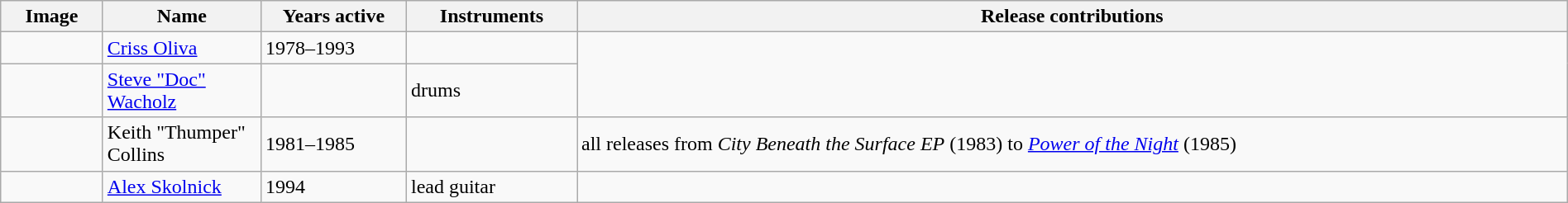<table class="wikitable" width="100%" border="1">
<tr>
<th width="75">Image</th>
<th width="120">Name</th>
<th width="110">Years active</th>
<th width="130">Instruments</th>
<th>Release contributions</th>
</tr>
<tr>
<td></td>
<td><a href='#'>Criss Oliva</a></td>
<td>1978–1993 </td>
<td></td>
<td rowspan="2"></td>
</tr>
<tr>
<td></td>
<td><a href='#'>Steve "Doc" Wacholz</a></td>
<td></td>
<td>drums</td>
</tr>
<tr>
<td></td>
<td>Keith "Thumper" Collins</td>
<td>1981–1985</td>
<td></td>
<td>all releases from <em>City Beneath the Surface EP</em> (1983) to <em><a href='#'>Power of the Night</a></em> (1985)</td>
</tr>
<tr>
<td></td>
<td><a href='#'>Alex Skolnick</a></td>
<td>1994</td>
<td>lead guitar</td>
<td></td>
</tr>
</table>
